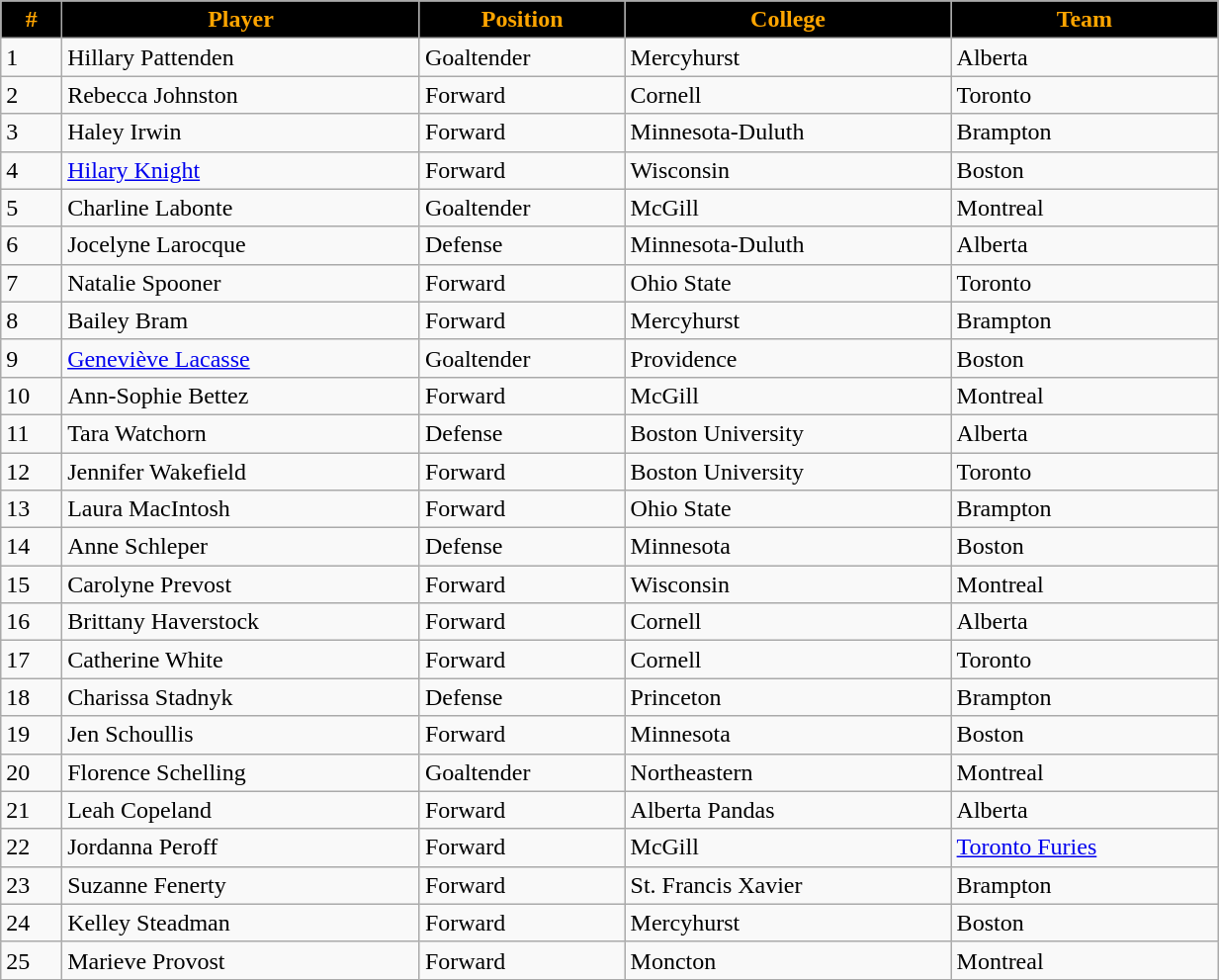<table class="wikitable" width="65%">
<tr align="center"  style="background:black;color:orange;">
<td><strong>#</strong></td>
<td><strong>Player</strong></td>
<td><strong>Position</strong></td>
<td><strong>College</strong></td>
<td><strong>Team</strong></td>
</tr>
<tr>
<td>1</td>
<td>Hillary Pattenden</td>
<td>Goaltender</td>
<td>Mercyhurst</td>
<td>Alberta</td>
</tr>
<tr>
<td>2</td>
<td>Rebecca Johnston</td>
<td>Forward</td>
<td>Cornell</td>
<td>Toronto</td>
</tr>
<tr>
<td>3</td>
<td>Haley Irwin</td>
<td>Forward</td>
<td>Minnesota-Duluth</td>
<td>Brampton</td>
</tr>
<tr>
<td>4</td>
<td><a href='#'>Hilary Knight</a></td>
<td>Forward</td>
<td>Wisconsin</td>
<td>Boston</td>
</tr>
<tr>
<td>5</td>
<td>Charline Labonte</td>
<td>Goaltender</td>
<td>McGill</td>
<td>Montreal</td>
</tr>
<tr>
<td>6</td>
<td>Jocelyne Larocque</td>
<td>Defense</td>
<td>Minnesota-Duluth</td>
<td>Alberta</td>
</tr>
<tr>
<td>7</td>
<td>Natalie Spooner</td>
<td>Forward</td>
<td>Ohio State</td>
<td>Toronto</td>
</tr>
<tr>
<td>8</td>
<td>Bailey Bram</td>
<td>Forward</td>
<td>Mercyhurst</td>
<td>Brampton</td>
</tr>
<tr>
<td>9</td>
<td><a href='#'>Geneviève Lacasse</a></td>
<td>Goaltender</td>
<td>Providence</td>
<td>Boston</td>
</tr>
<tr>
<td>10</td>
<td>Ann-Sophie Bettez</td>
<td>Forward</td>
<td>McGill</td>
<td>Montreal</td>
</tr>
<tr>
<td>11</td>
<td>Tara Watchorn</td>
<td>Defense</td>
<td>Boston University</td>
<td>Alberta</td>
</tr>
<tr>
<td>12</td>
<td>Jennifer Wakefield</td>
<td>Forward</td>
<td>Boston University</td>
<td>Toronto</td>
</tr>
<tr>
<td>13</td>
<td>Laura MacIntosh</td>
<td>Forward</td>
<td>Ohio State</td>
<td>Brampton</td>
</tr>
<tr>
<td>14</td>
<td>Anne Schleper</td>
<td>Defense</td>
<td>Minnesota</td>
<td>Boston</td>
</tr>
<tr>
<td>15</td>
<td>Carolyne Prevost</td>
<td>Forward</td>
<td>Wisconsin</td>
<td>Montreal</td>
</tr>
<tr>
<td>16</td>
<td>Brittany Haverstock</td>
<td>Forward</td>
<td>Cornell</td>
<td>Alberta</td>
</tr>
<tr>
<td>17</td>
<td>Catherine White</td>
<td>Forward</td>
<td>Cornell</td>
<td>Toronto</td>
</tr>
<tr>
<td>18</td>
<td>Charissa Stadnyk</td>
<td>Defense</td>
<td>Princeton</td>
<td>Brampton</td>
</tr>
<tr>
<td>19</td>
<td>Jen Schoullis</td>
<td>Forward</td>
<td>Minnesota</td>
<td>Boston</td>
</tr>
<tr>
<td>20</td>
<td>Florence Schelling</td>
<td>Goaltender</td>
<td>Northeastern</td>
<td>Montreal</td>
</tr>
<tr>
<td>21</td>
<td>Leah Copeland</td>
<td>Forward</td>
<td>Alberta Pandas</td>
<td>Alberta</td>
</tr>
<tr>
<td>22</td>
<td>Jordanna Peroff</td>
<td>Forward</td>
<td>McGill</td>
<td><a href='#'>Toronto Furies</a></td>
</tr>
<tr>
<td>23</td>
<td>Suzanne Fenerty</td>
<td>Forward</td>
<td>St. Francis Xavier</td>
<td>Brampton</td>
</tr>
<tr>
<td>24</td>
<td>Kelley Steadman</td>
<td>Forward</td>
<td>Mercyhurst</td>
<td>Boston</td>
</tr>
<tr>
<td>25</td>
<td>Marieve Provost</td>
<td>Forward</td>
<td>Moncton</td>
<td>Montreal</td>
</tr>
</table>
